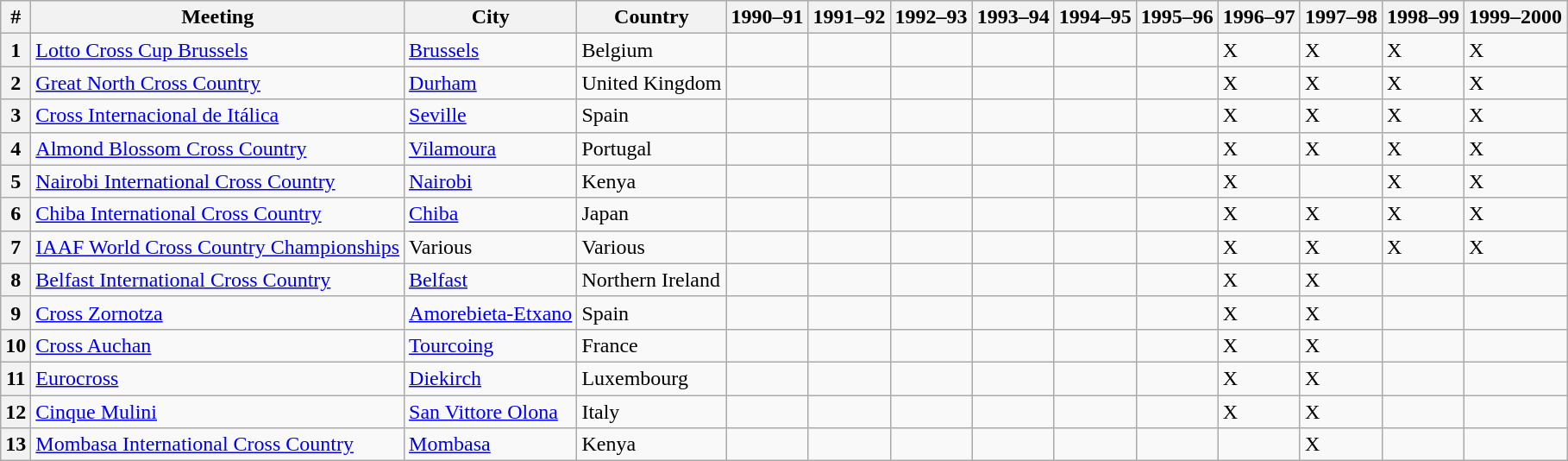<table class="wikitable plainrowheaders sticky-header defaultcenter col2left col3left col4left">
<tr>
<th scope="col">#</th>
<th scope="col">Meeting</th>
<th scope="col">City</th>
<th scope="col">Country</th>
<th scope="col">1990–91</th>
<th scope="col">1991–92</th>
<th scope="col">1992–93</th>
<th scope="col">1993–94</th>
<th scope="col">1994–95</th>
<th scope="col">1995–96</th>
<th scope="col">1996–97</th>
<th scope="col">1997–98</th>
<th scope="col">1998–99</th>
<th scope="col">1999–2000</th>
</tr>
<tr>
<th scope="row">1</th>
<td><a href='#'>Lotto Cross Cup Brussels</a></td>
<td><a href='#'>Brussels</a></td>
<td>Belgium</td>
<td></td>
<td></td>
<td></td>
<td></td>
<td></td>
<td></td>
<td>X</td>
<td>X</td>
<td>X</td>
<td>X</td>
</tr>
<tr>
<th scope="row">2</th>
<td><a href='#'>Great North Cross Country</a></td>
<td><a href='#'>Durham</a></td>
<td>United Kingdom</td>
<td></td>
<td></td>
<td></td>
<td></td>
<td></td>
<td></td>
<td>X</td>
<td>X</td>
<td>X</td>
<td>X</td>
</tr>
<tr>
<th scope="row">3</th>
<td><a href='#'>Cross Internacional de Itálica</a></td>
<td><a href='#'>Seville</a></td>
<td>Spain</td>
<td></td>
<td></td>
<td></td>
<td></td>
<td></td>
<td></td>
<td>X</td>
<td>X</td>
<td>X</td>
<td>X</td>
</tr>
<tr>
<th scope="row">4</th>
<td><a href='#'>Almond Blossom Cross Country</a></td>
<td><a href='#'>Vilamoura</a></td>
<td>Portugal</td>
<td></td>
<td></td>
<td></td>
<td></td>
<td></td>
<td></td>
<td>X</td>
<td>X</td>
<td>X</td>
<td>X</td>
</tr>
<tr>
<th scope="row">5</th>
<td><a href='#'>Nairobi International Cross Country</a></td>
<td><a href='#'>Nairobi</a></td>
<td>Kenya</td>
<td></td>
<td></td>
<td></td>
<td></td>
<td></td>
<td></td>
<td>X</td>
<td></td>
<td>X</td>
<td>X</td>
</tr>
<tr>
<th scope="row">6</th>
<td><a href='#'>Chiba International Cross Country</a></td>
<td><a href='#'>Chiba</a></td>
<td>Japan</td>
<td></td>
<td></td>
<td></td>
<td></td>
<td></td>
<td></td>
<td>X</td>
<td>X</td>
<td>X</td>
<td>X</td>
</tr>
<tr>
<th scope="row">7</th>
<td><a href='#'>IAAF World Cross Country Championships</a></td>
<td>Various</td>
<td>Various</td>
<td></td>
<td></td>
<td></td>
<td></td>
<td></td>
<td></td>
<td>X</td>
<td>X</td>
<td>X</td>
<td>X</td>
</tr>
<tr>
<th scope="row">8</th>
<td><a href='#'>Belfast International Cross Country</a></td>
<td><a href='#'>Belfast</a></td>
<td>Northern Ireland</td>
<td></td>
<td></td>
<td></td>
<td></td>
<td></td>
<td></td>
<td>X</td>
<td>X</td>
<td></td>
<td></td>
</tr>
<tr>
<th scope="row">9</th>
<td><a href='#'>Cross Zornotza</a></td>
<td><a href='#'>Amorebieta-Etxano</a></td>
<td>Spain</td>
<td></td>
<td></td>
<td></td>
<td></td>
<td></td>
<td></td>
<td>X</td>
<td>X</td>
<td></td>
<td></td>
</tr>
<tr>
<th scope="row">10</th>
<td><a href='#'>Cross Auchan</a></td>
<td><a href='#'>Tourcoing</a></td>
<td>France</td>
<td></td>
<td></td>
<td></td>
<td></td>
<td></td>
<td></td>
<td>X</td>
<td>X</td>
<td></td>
<td></td>
</tr>
<tr>
<th scope="row">11</th>
<td><a href='#'>Eurocross</a></td>
<td><a href='#'>Diekirch</a></td>
<td>Luxembourg</td>
<td></td>
<td></td>
<td></td>
<td></td>
<td></td>
<td></td>
<td>X</td>
<td>X</td>
<td></td>
<td></td>
</tr>
<tr>
<th scope="row">12</th>
<td><a href='#'>Cinque Mulini</a></td>
<td><a href='#'>San Vittore Olona</a></td>
<td>Italy</td>
<td></td>
<td></td>
<td></td>
<td></td>
<td></td>
<td></td>
<td>X</td>
<td>X</td>
<td></td>
<td></td>
</tr>
<tr>
<th scope="row">13</th>
<td><a href='#'>Mombasa International Cross Country</a></td>
<td><a href='#'>Mombasa</a></td>
<td>Kenya</td>
<td></td>
<td></td>
<td></td>
<td></td>
<td></td>
<td></td>
<td></td>
<td>X</td>
<td></td>
<td></td>
</tr>
</table>
